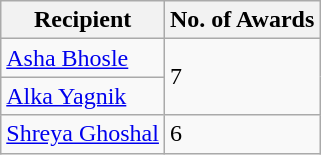<table class="wikitable">
<tr>
<th>Recipient</th>
<th>No. of Awards</th>
</tr>
<tr>
<td><a href='#'>Asha Bhosle</a></td>
<td rowspan=2>7</td>
</tr>
<tr>
<td><a href='#'>Alka Yagnik</a></td>
</tr>
<tr>
<td><a href='#'>Shreya Ghoshal</a></td>
<td>6</td>
</tr>
</table>
